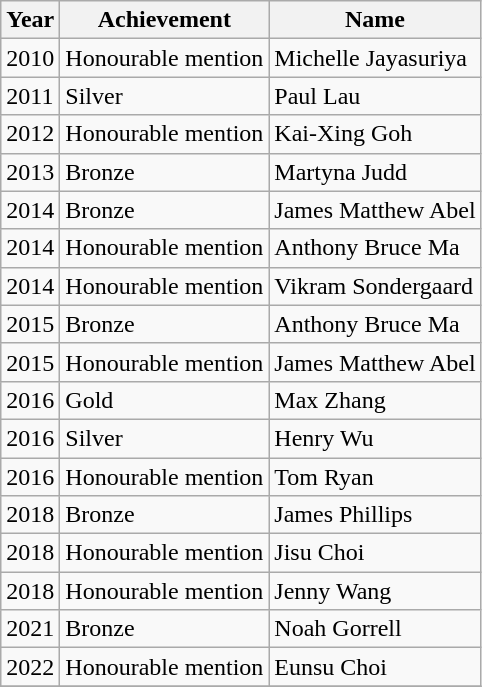<table class="wikitable">
<tr>
<th>Year</th>
<th>Achievement</th>
<th>Name</th>
</tr>
<tr>
<td>2010</td>
<td>Honourable mention</td>
<td>Michelle Jayasuriya</td>
</tr>
<tr>
<td>2011</td>
<td>Silver</td>
<td>Paul Lau</td>
</tr>
<tr>
<td>2012</td>
<td>Honourable mention</td>
<td>Kai-Xing Goh</td>
</tr>
<tr>
<td>2013</td>
<td>Bronze</td>
<td>Martyna Judd</td>
</tr>
<tr>
<td>2014</td>
<td>Bronze</td>
<td>James Matthew Abel</td>
</tr>
<tr>
<td>2014</td>
<td>Honourable mention</td>
<td>Anthony Bruce Ma</td>
</tr>
<tr>
<td>2014</td>
<td>Honourable mention</td>
<td>Vikram Sondergaard</td>
</tr>
<tr>
<td>2015</td>
<td>Bronze</td>
<td>Anthony Bruce Ma</td>
</tr>
<tr>
<td>2015</td>
<td>Honourable mention</td>
<td>James Matthew Abel</td>
</tr>
<tr>
<td>2016</td>
<td>Gold</td>
<td>Max Zhang</td>
</tr>
<tr>
<td>2016</td>
<td>Silver</td>
<td>Henry Wu</td>
</tr>
<tr>
<td>2016</td>
<td>Honourable mention</td>
<td>Tom Ryan</td>
</tr>
<tr>
<td>2018</td>
<td>Bronze</td>
<td>James Phillips</td>
</tr>
<tr>
<td>2018</td>
<td>Honourable mention</td>
<td>Jisu Choi</td>
</tr>
<tr>
<td>2018</td>
<td>Honourable mention</td>
<td>Jenny Wang</td>
</tr>
<tr>
<td>2021</td>
<td>Bronze</td>
<td>Noah Gorrell</td>
</tr>
<tr>
<td>2022</td>
<td>Honourable mention</td>
<td>Eunsu Choi</td>
</tr>
<tr>
</tr>
</table>
